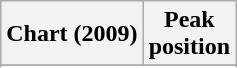<table class="wikitable sortable">
<tr>
<th>Chart (2009)</th>
<th>Peak<br>position</th>
</tr>
<tr>
</tr>
<tr>
</tr>
<tr>
</tr>
</table>
